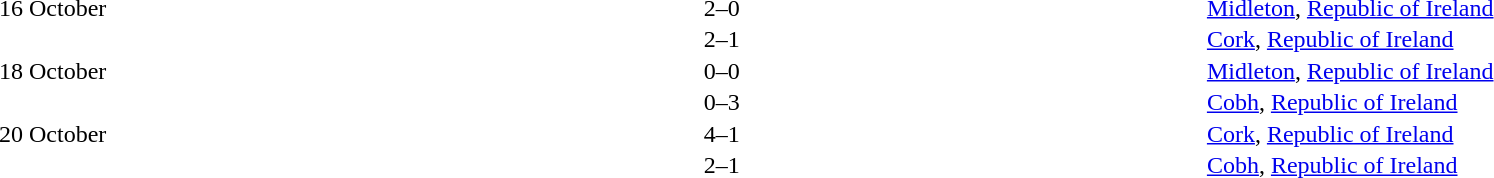<table cellspacing=1 width=85%>
<tr>
<th width=15%></th>
<th width=25%></th>
<th width=10%></th>
<th width=25%></th>
<th width=25%></th>
</tr>
<tr>
<td>16 October</td>
<td align=right></td>
<td align=center>2–0</td>
<td></td>
<td><a href='#'>Midleton</a>, <a href='#'>Republic of Ireland</a></td>
</tr>
<tr>
<td></td>
<td align=right></td>
<td align=center>2–1</td>
<td></td>
<td><a href='#'>Cork</a>, <a href='#'>Republic of Ireland</a></td>
</tr>
<tr>
<td>18 October</td>
<td align=right></td>
<td align=center>0–0</td>
<td></td>
<td><a href='#'>Midleton</a>, <a href='#'>Republic of Ireland</a></td>
</tr>
<tr>
<td></td>
<td align=right></td>
<td align=center>0–3</td>
<td></td>
<td><a href='#'>Cobh</a>, <a href='#'>Republic of Ireland</a></td>
</tr>
<tr>
<td>20 October</td>
<td align=right></td>
<td align=center>4–1</td>
<td></td>
<td><a href='#'>Cork</a>, <a href='#'>Republic of Ireland</a></td>
</tr>
<tr>
<td></td>
<td align=right></td>
<td align=center>2–1</td>
<td></td>
<td><a href='#'>Cobh</a>, <a href='#'>Republic of Ireland</a></td>
</tr>
</table>
